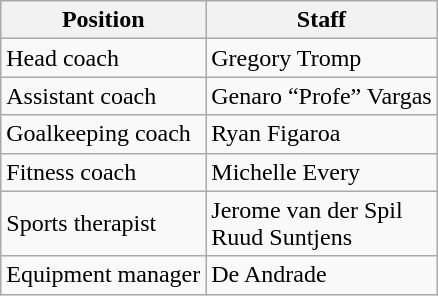<table class=wikitable>
<tr>
<th>Position</th>
<th>Staff</th>
</tr>
<tr>
<td>Head coach</td>
<td> Gregory Tromp</td>
</tr>
<tr>
<td>Assistant coach</td>
<td> Genaro “Profe” Vargas</td>
</tr>
<tr>
<td>Goalkeeping coach</td>
<td> Ryan Figaroa</td>
</tr>
<tr>
<td>Fitness coach</td>
<td> Michelle Every</td>
</tr>
<tr>
<td>Sports therapist</td>
<td> Jerome van der Spil<br> Ruud Suntjens</td>
</tr>
<tr>
<td>Equipment manager</td>
<td> De Andrade</td>
</tr>
</table>
